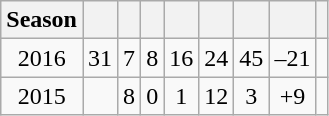<table class="wikitable" style="text-align:center;">
<tr>
<th>Season</th>
<th></th>
<th></th>
<th></th>
<th></th>
<th></th>
<th></th>
<th></th>
<th></th>
</tr>
<tr>
<td>2016</td>
<td>31</td>
<td>7</td>
<td>8</td>
<td>16</td>
<td>24</td>
<td>45</td>
<td>–21</td>
<td></td>
</tr>
<tr>
<td>2015</td>
<td></td>
<td>8</td>
<td>0</td>
<td>1</td>
<td>12</td>
<td>3</td>
<td>+9</td>
<td></td>
</tr>
</table>
